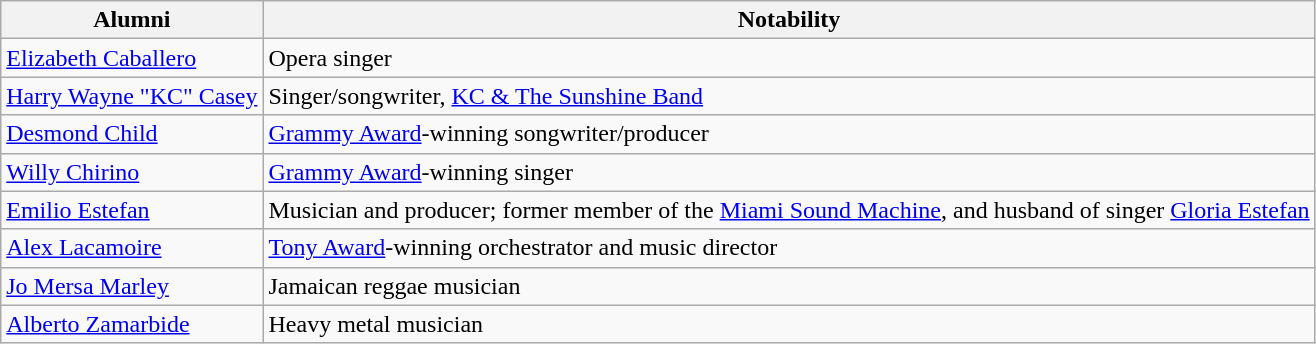<table Class="wikitable">
<tr>
<th>Alumni</th>
<th>Notability</th>
</tr>
<tr>
<td><a href='#'>Elizabeth Caballero</a></td>
<td>Opera singer</td>
</tr>
<tr>
<td><a href='#'>Harry Wayne "KC" Casey</a></td>
<td>Singer/songwriter, <a href='#'>KC & The Sunshine Band</a></td>
</tr>
<tr>
<td><a href='#'>Desmond Child</a></td>
<td><a href='#'>Grammy Award</a>-winning songwriter/producer</td>
</tr>
<tr>
<td><a href='#'>Willy Chirino</a></td>
<td><a href='#'>Grammy Award</a>-winning singer</td>
</tr>
<tr>
<td><a href='#'>Emilio Estefan</a></td>
<td>Musician and producer; former member of the <a href='#'>Miami Sound Machine</a>, and husband of singer <a href='#'>Gloria Estefan</a></td>
</tr>
<tr>
<td><a href='#'>Alex Lacamoire</a></td>
<td><a href='#'>Tony Award</a>-winning orchestrator and music director</td>
</tr>
<tr>
<td><a href='#'>Jo Mersa Marley</a></td>
<td>Jamaican reggae  musician</td>
</tr>
<tr>
<td><a href='#'>Alberto Zamarbide</a></td>
<td>Heavy metal musician</td>
</tr>
</table>
